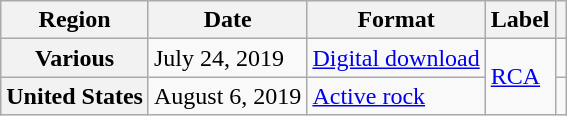<table class="wikitable plainrowheaders">
<tr>
<th scope="col">Region</th>
<th scope="col">Date</th>
<th scope="col">Format</th>
<th scope="col">Label</th>
<th scope="col"></th>
</tr>
<tr>
<th scope="row">Various</th>
<td>July 24, 2019</td>
<td><a href='#'>Digital download</a></td>
<td rowspan="2"><a href='#'>RCA</a></td>
<td align="center"></td>
</tr>
<tr>
<th scope="row">United States</th>
<td>August 6, 2019</td>
<td><a href='#'>Active rock</a></td>
<td align="center"></td>
</tr>
</table>
